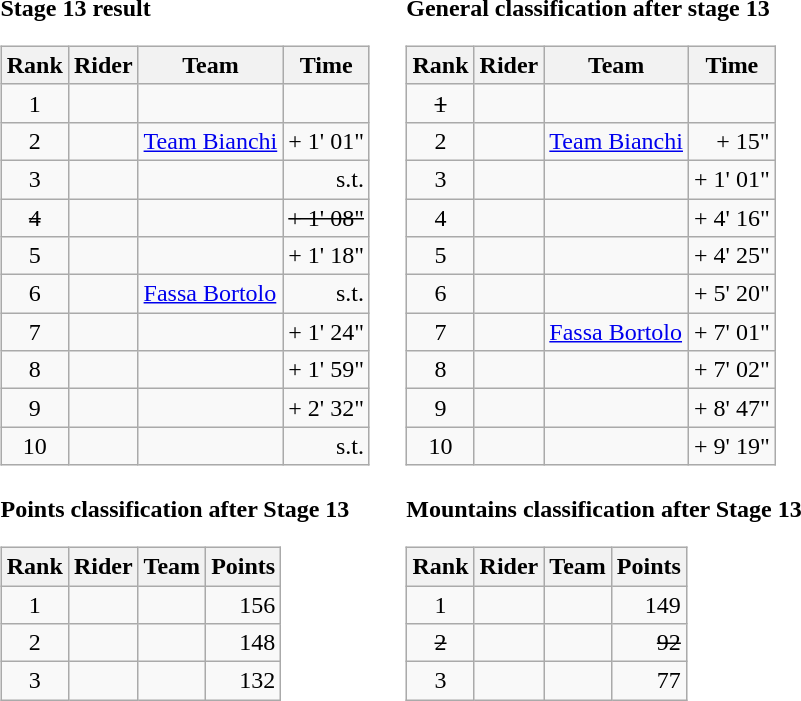<table>
<tr>
<td><strong>Stage 13 result</strong><br><table class="wikitable">
<tr>
<th scope="col">Rank</th>
<th scope="col">Rider</th>
<th scope="col">Team</th>
<th scope="col">Time</th>
</tr>
<tr>
<td style="text-align:center;">1</td>
<td></td>
<td></td>
<td align=right></td>
</tr>
<tr>
<td style="text-align:center;">2</td>
<td></td>
<td><a href='#'>Team Bianchi</a></td>
<td align=right>+ 1' 01"</td>
</tr>
<tr>
<td style="text-align:center;">3</td>
<td></td>
<td></td>
<td style="text-align:right;">s.t.</td>
</tr>
<tr>
<td style="text-align:center;"><del>4</del></td>
<td><del></del></td>
<td><del></del></td>
<td align=right><del>+ 1' 08"</del></td>
</tr>
<tr>
<td style="text-align:center;">5</td>
<td></td>
<td></td>
<td align=right>+ 1' 18"</td>
</tr>
<tr>
<td style="text-align:center;">6</td>
<td></td>
<td><a href='#'>Fassa Bortolo</a></td>
<td align=right>s.t.</td>
</tr>
<tr>
<td style="text-align:center;">7</td>
<td></td>
<td></td>
<td align=right>+ 1' 24"</td>
</tr>
<tr>
<td style="text-align:center;">8</td>
<td></td>
<td></td>
<td align=right>+ 1' 59"</td>
</tr>
<tr>
<td style="text-align:center;">9</td>
<td></td>
<td></td>
<td align=right>+ 2' 32"</td>
</tr>
<tr>
<td style="text-align:center;">10</td>
<td></td>
<td></td>
<td align=right>s.t.</td>
</tr>
</table>
</td>
<td></td>
<td><strong>General classification after stage 13</strong><br><table class="wikitable">
<tr>
<th scope="col">Rank</th>
<th scope="col">Rider</th>
<th scope="col">Team</th>
<th scope="col">Time</th>
</tr>
<tr>
<td style="text-align:center;"><del>1</del></td>
<td><del></del></td>
<td><del></del></td>
<td style="text-align:right;"><del></del></td>
</tr>
<tr>
<td style="text-align:center;">2</td>
<td></td>
<td><a href='#'>Team Bianchi</a></td>
<td style="text-align:right;">+ 15"</td>
</tr>
<tr>
<td style="text-align:center;">3</td>
<td></td>
<td></td>
<td align=right>+ 1' 01"</td>
</tr>
<tr>
<td style="text-align:center;">4</td>
<td></td>
<td></td>
<td align=right>+ 4' 16"</td>
</tr>
<tr>
<td style="text-align:center;">5</td>
<td></td>
<td></td>
<td align=right>+ 4' 25"</td>
</tr>
<tr>
<td style="text-align:center;">6</td>
<td></td>
<td></td>
<td align=right>+ 5' 20"</td>
</tr>
<tr>
<td style="text-align:center;">7</td>
<td></td>
<td><a href='#'>Fassa Bortolo</a></td>
<td align=right>+ 7' 01"</td>
</tr>
<tr>
<td style="text-align:center;">8</td>
<td></td>
<td></td>
<td align=right>+ 7' 02"</td>
</tr>
<tr>
<td style="text-align:center;">9</td>
<td></td>
<td></td>
<td align=right>+ 8' 47"</td>
</tr>
<tr>
<td style="text-align:center;">10</td>
<td></td>
<td></td>
<td style="text-align:right;">+ 9' 19"</td>
</tr>
</table>
</td>
</tr>
<tr valign="top">
<td><strong>Points classification after Stage 13</strong><br><table class="wikitable">
<tr>
<th scope="col">Rank</th>
<th scope="col">Rider</th>
<th scope="col">Team</th>
<th scope="col">Points</th>
</tr>
<tr>
<td style="text-align:center;">1</td>
<td> </td>
<td></td>
<td align=right>156</td>
</tr>
<tr>
<td style="text-align:center;">2</td>
<td></td>
<td></td>
<td align=right>148</td>
</tr>
<tr>
<td style="text-align:center;">3</td>
<td></td>
<td></td>
<td align=right>132</td>
</tr>
</table>
</td>
<td></td>
<td><strong>Mountains classification after Stage 13</strong><br><table class="wikitable">
<tr>
<th scope="col">Rank</th>
<th scope="col">Rider</th>
<th scope="col">Team</th>
<th scope="col">Points</th>
</tr>
<tr>
<td style="text-align:center;">1</td>
<td> </td>
<td></td>
<td align=right>149</td>
</tr>
<tr>
<td style="text-align:center;"><del>2</del></td>
<td><del></del></td>
<td><del></del></td>
<td style="text-align:right;"><del>92</del></td>
</tr>
<tr>
<td style="text-align:center;">3</td>
<td></td>
<td></td>
<td align=right>77</td>
</tr>
</table>
</td>
</tr>
</table>
